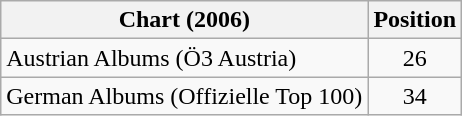<table class="wikitable sortable plainrowheaders">
<tr>
<th>Chart (2006)</th>
<th>Position</th>
</tr>
<tr>
<td>Austrian Albums (Ö3 Austria)</td>
<td align="center">26</td>
</tr>
<tr>
<td>German Albums (Offizielle Top 100)</td>
<td align="center">34</td>
</tr>
</table>
